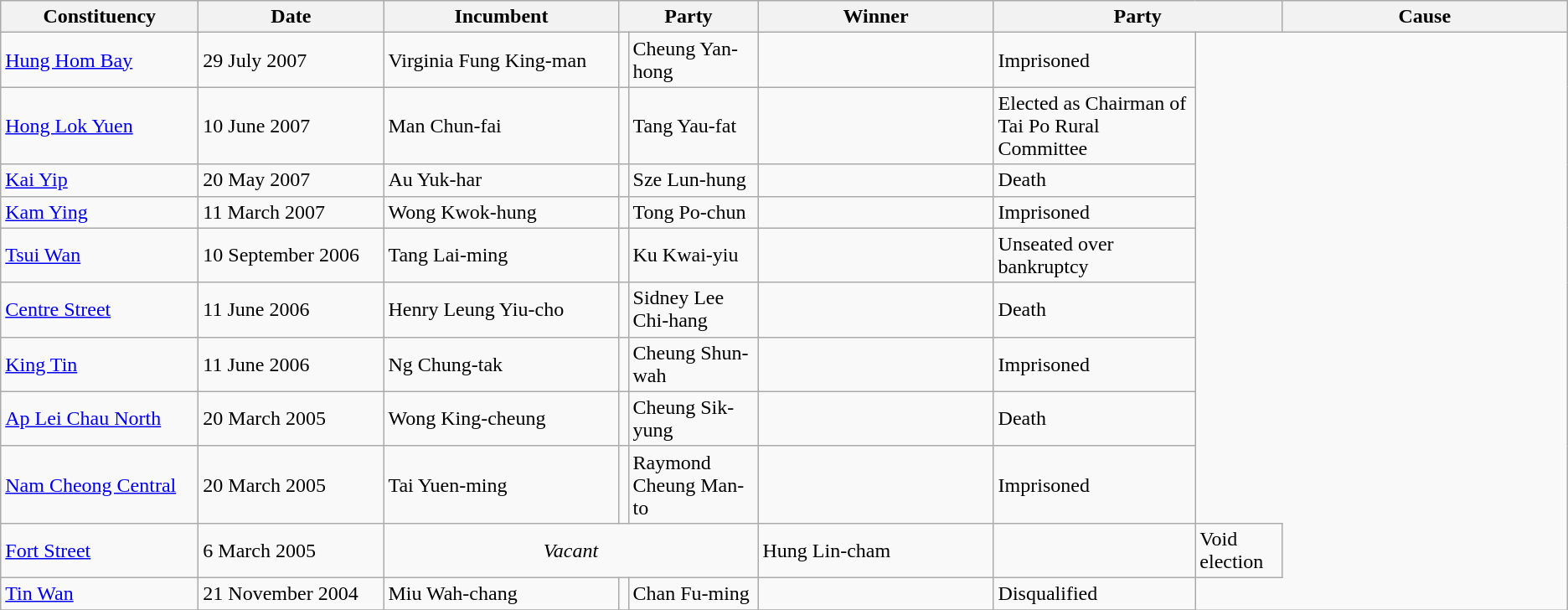<table class="wikitable">
<tr>
<th width=150px>Constituency</th>
<th width="140px">Date</th>
<th width=180px>Incumbent</th>
<th width=100px colspan=2>Party</th>
<th width=180px>Winner</th>
<th width=100px colspan=2>Party</th>
<th width=220px>Cause</th>
</tr>
<tr>
<td><a href='#'>Hung Hom Bay</a></td>
<td>29 July 2007</td>
<td>Virginia Fung King-man</td>
<td></td>
<td>Cheung Yan-hong</td>
<td></td>
<td>Imprisoned</td>
</tr>
<tr>
<td><a href='#'>Hong Lok Yuen</a></td>
<td>10 June 2007</td>
<td>Man Chun-fai</td>
<td></td>
<td>Tang Yau-fat</td>
<td></td>
<td>Elected as Chairman of Tai Po Rural Committee</td>
</tr>
<tr>
<td><a href='#'>Kai Yip</a></td>
<td>20 May 2007</td>
<td>Au Yuk-har</td>
<td></td>
<td>Sze Lun-hung</td>
<td></td>
<td>Death</td>
</tr>
<tr>
<td><a href='#'>Kam Ying</a></td>
<td>11 March 2007</td>
<td>Wong Kwok-hung</td>
<td></td>
<td>Tong Po-chun</td>
<td></td>
<td>Imprisoned</td>
</tr>
<tr>
<td><a href='#'>Tsui Wan</a></td>
<td>10 September 2006</td>
<td>Tang Lai-ming</td>
<td></td>
<td>Ku Kwai-yiu</td>
<td></td>
<td>Unseated over bankruptcy</td>
</tr>
<tr>
<td><a href='#'>Centre Street</a></td>
<td>11 June 2006</td>
<td>Henry Leung Yiu-cho</td>
<td></td>
<td>Sidney Lee Chi-hang</td>
<td></td>
<td>Death</td>
</tr>
<tr>
<td><a href='#'>King Tin</a></td>
<td>11 June 2006</td>
<td>Ng Chung-tak</td>
<td></td>
<td>Cheung Shun-wah</td>
<td></td>
<td>Imprisoned</td>
</tr>
<tr>
<td><a href='#'>Ap Lei Chau North</a></td>
<td>20 March 2005</td>
<td>Wong King-cheung</td>
<td></td>
<td>Cheung Sik-yung</td>
<td></td>
<td>Death</td>
</tr>
<tr>
<td><a href='#'>Nam Cheong Central</a></td>
<td>20 March 2005</td>
<td>Tai Yuen-ming</td>
<td></td>
<td>Raymond Cheung Man-to</td>
<td></td>
<td>Imprisoned</td>
</tr>
<tr>
<td><a href='#'>Fort Street</a></td>
<td>6 March 2005</td>
<td colspan=3 align=center><em>Vacant</em></td>
<td>Hung Lin-cham</td>
<td></td>
<td>Void election</td>
</tr>
<tr>
<td><a href='#'>Tin Wan</a></td>
<td>21 November 2004</td>
<td>Miu Wah-chang</td>
<td></td>
<td>Chan Fu-ming</td>
<td></td>
<td>Disqualified</td>
</tr>
<tr>
</tr>
</table>
